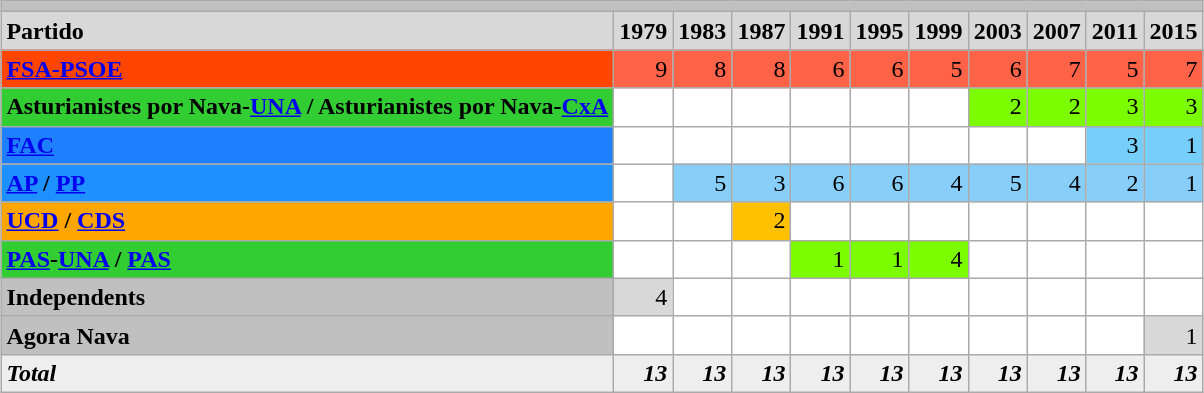<table class="wikitable" style="margin:0 auto">
<tr>
<td colspan="11" width="600px" bgcolor="#C0C0C0"></td>
</tr>
<tr bgcolor="#D8D8D8">
<td><strong>Partido</strong></td>
<td align="right"><strong>1979</strong></td>
<td align="right"><strong>1983</strong></td>
<td align="right"><strong>1987</strong></td>
<td align="right"><strong>1991</strong></td>
<td align="right"><strong>1995</strong></td>
<td align="right"><strong>1999</strong></td>
<td align="right"><strong>2003</strong></td>
<td align="right"><strong>2007</strong></td>
<td align="right"><strong>2011</strong></td>
<td align="right"><strong>2015</strong></td>
</tr>
<tr>
<td bgcolor="#FF4500"><strong><a href='#'>FSA-PSOE</a></strong></td>
<td bgcolor="#FF6347" align="right">9</td>
<td bgcolor="#FF6347" align="right">8</td>
<td bgcolor="#FF6347" align="right">8</td>
<td bgcolor="#FF6347" align="right">6</td>
<td bgcolor="#FF6347" align="right">6</td>
<td bgcolor="#FF6347" align="right">5</td>
<td bgcolor="#FF6347" align="right">6</td>
<td bgcolor="#FF6347" align="right">7</td>
<td bgcolor="#FF6347" align="right">5</td>
<td bgcolor="#FF6347" align="right">7</td>
</tr>
<tr>
<td bgcolor="#32CD32"><strong>Asturianistes por Nava-<a href='#'>UNA</a> / Asturianistes por Nava-<a href='#'>CxA</a></strong></td>
<td bgcolor="#FFFFFF" align="right"></td>
<td bgcolor="#FFFFFF" align="right"></td>
<td bgcolor="#FFFFFF" align="right"></td>
<td bgcolor="#FFFFFF" align="right"></td>
<td bgcolor="#FFFFFF" align="right"></td>
<td bgcolor="#FFFFFF" align="right"></td>
<td bgcolor="#7CFC00" align="right">2</td>
<td bgcolor="#7CFC00" align="right">2</td>
<td bgcolor="#7CFC00" align="right">3</td>
<td bgcolor="#7CFC00" align="right">3</td>
</tr>
<tr>
<td bgcolor="#1E80FF"><strong><a href='#'>FAC</a></strong></td>
<td bgcolor="#FFFFFF" align="right"></td>
<td bgcolor="#FFFFFF" align="right"></td>
<td bgcolor="#FFFFFF" align="right"></td>
<td bgcolor="#FFFFFF" align="right"></td>
<td bgcolor="#FFFFFF" align="right"></td>
<td bgcolor="#FFFFFF" align="right"></td>
<td bgcolor="#FFFFFF" align="right"></td>
<td bgcolor="#FFFFFF" align="right"></td>
<td bgcolor="#76CEFA" align="right">3</td>
<td bgcolor="#76CEFA" align="right">1</td>
</tr>
<tr>
<td bgcolor="#1E90FF"><strong><a href='#'>AP</a> / <a href='#'>PP</a></strong></td>
<td bgcolor="#FFFFFF" align="right"></td>
<td bgcolor="#87CEFA" align="right">5</td>
<td bgcolor="#87CEFA" align="right">3</td>
<td bgcolor="#87CEFA" align="right">6</td>
<td bgcolor="#87CEFA" align="right">6</td>
<td bgcolor="#87CEFA" align="right">4</td>
<td bgcolor="#87CEFA" align="right">5</td>
<td bgcolor="#87CEFA" align="right">4</td>
<td bgcolor="#87CEFA" align="right">2</td>
<td bgcolor="#87CEFA" align="right">1</td>
</tr>
<tr>
<td bgcolor="#FFA500"><strong><a href='#'>UCD</a> / <a href='#'>CDS</a></strong></td>
<td bgcolor="#FFFFFF" align="right"></td>
<td bgcolor="#FFFFFF" align="right"></td>
<td bgcolor="#FFC000" align="right">2</td>
<td bgcolor="#FFFFFF" align="right"></td>
<td bgcolor="#FFFFFF" align="right"></td>
<td bgcolor="#FFFFFF" align="right"></td>
<td bgcolor="#FFFFFF" align="right"></td>
<td bgcolor="#FFFFFF" align="right"></td>
<td bgcolor="#FFFFFF" align="right"></td>
<td bgcolor="#FFFFFF" align="right"></td>
</tr>
<tr>
<td bgcolor="#32CD32"><strong><a href='#'>PAS</a>-<a href='#'>UNA</a> / <a href='#'>PAS</a></strong></td>
<td bgcolor="#FFFFFF" align="right"></td>
<td bgcolor="#FFFFFF" align="right"></td>
<td bgcolor="#FFFFFF" align="right"></td>
<td bgcolor="#7CFC00" align="right">1</td>
<td bgcolor="#7CFC00" align="right">1</td>
<td bgcolor="#7CFC00" align="right">4</td>
<td bgcolor="#FFFFFF" align="right"></td>
<td bgcolor="#FFFFFF" align="right"></td>
<td bgcolor="#FFFFFF" align="right"></td>
<td bgcolor="#FFFFFF" align="right"></td>
</tr>
<tr>
<td bgcolor="#C0C0C0"><strong>Independents</strong></td>
<td bgcolor="#D8D8D8" align="right">4</td>
<td bgcolor="#FFFFFF" align="right"></td>
<td bgcolor="#FFFFFF" align="right"></td>
<td bgcolor="#FFFFFF" align="right"></td>
<td bgcolor="#FFFFFF" align="right"></td>
<td bgcolor="#FFFFFF" align="right"></td>
<td bgcolor="#FFFFFF" align="right"></td>
<td bgcolor="#FFFFFF" align="right"></td>
<td bgcolor="#FFFFFF" align="right"></td>
<td bgcolor="#FFFFFF" align="right"></td>
</tr>
<tr>
<td bgcolor="#C0C0C0"><strong>Agora Nava</strong></td>
<td bgcolor="#FFFFFF" align="right"></td>
<td bgcolor="#FFFFFF" align="right"></td>
<td bgcolor="#FFFFFF" align="right"></td>
<td bgcolor="#FFFFFF" align="right"></td>
<td bgcolor="#FFFFFF" align="right"></td>
<td bgcolor="#FFFFFF" align="right"></td>
<td bgcolor="#FFFFFF" align="right"></td>
<td bgcolor="#FFFFFF" align="right"></td>
<td bgcolor="#FFFFFF" align="right"></td>
<td bgcolor="#D8D8D8" align="right">1</td>
</tr>
<tr bgcolor="#EEEEEE">
<td><strong><em>Total</em></strong></td>
<td align="right"><strong><em>13</em></strong></td>
<td align="right"><strong><em>13</em></strong></td>
<td align="right"><strong><em>13</em></strong></td>
<td align="right"><strong><em>13</em></strong></td>
<td align="right"><strong><em>13</em></strong></td>
<td align="right"><strong><em>13</em></strong></td>
<td align="right"><strong><em>13</em></strong></td>
<td align="right"><strong><em>13</em></strong></td>
<td align="right"><strong><em>13</em></strong></td>
<td align="right"><strong><em>13</em></strong></td>
</tr>
</table>
